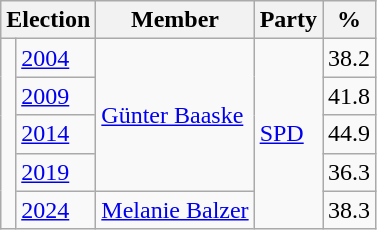<table class=wikitable>
<tr>
<th colspan=2>Election</th>
<th>Member</th>
<th>Party</th>
<th>%</th>
</tr>
<tr>
<td rowspan=5 bgcolor=></td>
<td><a href='#'>2004</a></td>
<td rowspan=4><a href='#'>Günter Baaske</a></td>
<td rowspan=5><a href='#'>SPD</a></td>
<td align=right>38.2</td>
</tr>
<tr>
<td><a href='#'>2009</a></td>
<td align=right>41.8</td>
</tr>
<tr>
<td><a href='#'>2014</a></td>
<td align=right>44.9</td>
</tr>
<tr>
<td><a href='#'>2019</a></td>
<td align=right>36.3</td>
</tr>
<tr>
<td><a href='#'>2024</a></td>
<td><a href='#'>Melanie Balzer</a></td>
<td align=right>38.3</td>
</tr>
</table>
